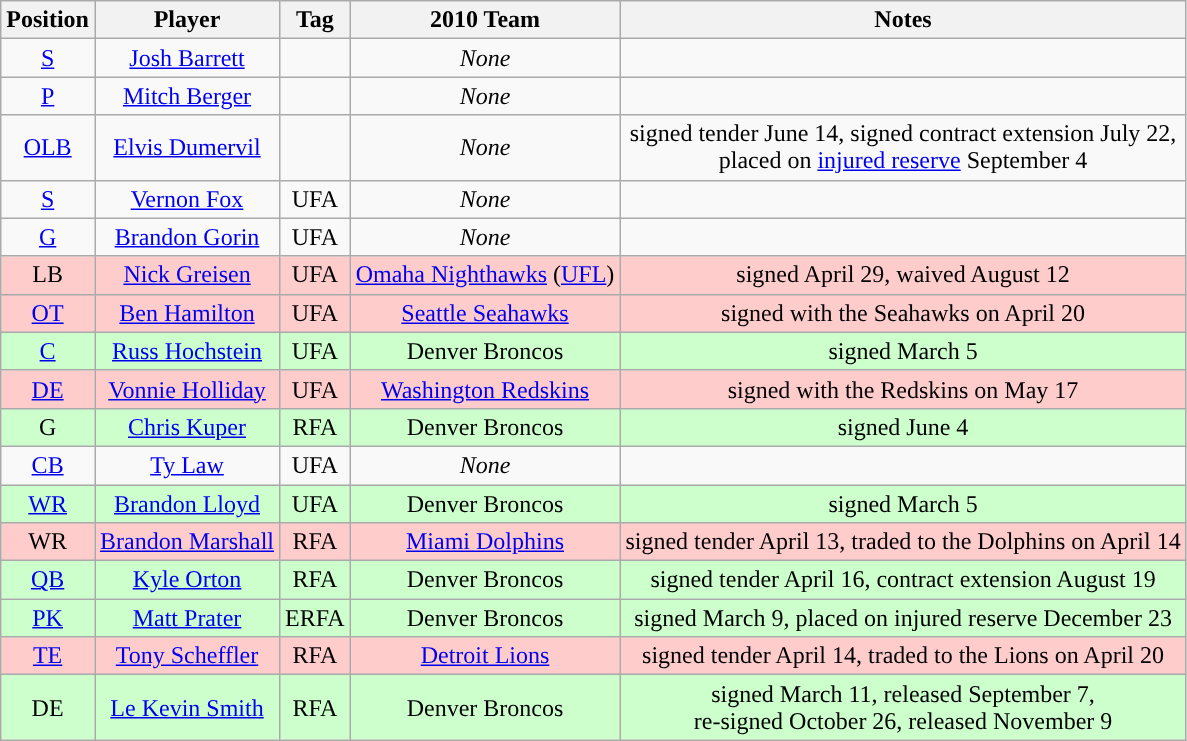<table class="wikitable" style="text-align:center">
<tr>
<th>Position</th>
<th>Player</th>
<th>Tag</th>
<th>2010 Team</th>
<th>Notes</th>
</tr>
<tr>
<td><a href='#'>S</a></td>
<td><a href='#'>Josh Barrett</a></td>
<td></td>
<td><em>None</em></td>
<td></td>
</tr>
<tr>
<td><a href='#'>P</a></td>
<td><a href='#'>Mitch Berger</a></td>
<td></td>
<td><em>None</em></td>
<td></td>
</tr>
<tr>
<td><a href='#'>OLB</a></td>
<td><a href='#'>Elvis Dumervil</a></td>
<td></td>
<td><em>None</em></td>
<td>signed tender June 14, signed contract extension July 22,<br>placed on <a href='#'>injured reserve</a> September 4</td>
</tr>
<tr>
<td><a href='#'>S</a></td>
<td><a href='#'>Vernon Fox</a></td>
<td>UFA</td>
<td><em>None</em></td>
<td></td>
</tr>
<tr>
<td><a href='#'>G</a></td>
<td><a href='#'>Brandon Gorin</a></td>
<td>UFA</td>
<td><em>None</em></td>
<td></td>
</tr>
<tr style="background:#fcc">
<td>LB</td>
<td><a href='#'>Nick Greisen</a></td>
<td>UFA</td>
<td><a href='#'>Omaha Nighthawks</a> (<a href='#'>UFL</a>)</td>
<td>signed April 29, waived August 12</td>
</tr>
<tr style="background:#fcc">
<td><a href='#'>OT</a></td>
<td><a href='#'>Ben Hamilton</a></td>
<td>UFA</td>
<td><a href='#'>Seattle Seahawks</a></td>
<td>signed with the Seahawks on April 20</td>
</tr>
<tr style="background:#cfc">
<td><a href='#'>C</a></td>
<td><a href='#'>Russ Hochstein</a></td>
<td>UFA</td>
<td>Denver Broncos</td>
<td>signed March 5</td>
</tr>
<tr style="background:#fcc">
<td><a href='#'>DE</a></td>
<td><a href='#'>Vonnie Holliday</a></td>
<td>UFA</td>
<td><a href='#'>Washington Redskins</a></td>
<td>signed with the Redskins on May 17</td>
</tr>
<tr style="background:#cfc">
<td>G</td>
<td><a href='#'>Chris Kuper</a></td>
<td>RFA</td>
<td>Denver Broncos</td>
<td>signed June 4</td>
</tr>
<tr>
<td><a href='#'>CB</a></td>
<td><a href='#'>Ty Law</a></td>
<td>UFA</td>
<td><em>None</em></td>
<td></td>
</tr>
<tr style="background:#cfc">
<td><a href='#'>WR</a></td>
<td><a href='#'>Brandon Lloyd</a></td>
<td>UFA</td>
<td>Denver Broncos</td>
<td>signed March 5</td>
</tr>
<tr style="background:#fcc">
<td>WR</td>
<td><a href='#'>Brandon Marshall</a></td>
<td>RFA</td>
<td><a href='#'>Miami Dolphins</a></td>
<td>signed tender April 13, traded to the Dolphins on April 14</td>
</tr>
<tr style="background:#cfc">
<td><a href='#'>QB</a></td>
<td><a href='#'>Kyle Orton</a></td>
<td>RFA</td>
<td>Denver Broncos</td>
<td>signed tender April 16, contract extension August 19</td>
</tr>
<tr style="background:#cfc">
<td><a href='#'>PK</a></td>
<td><a href='#'>Matt Prater</a></td>
<td>ERFA</td>
<td>Denver Broncos</td>
<td>signed March 9, placed on injured reserve December 23</td>
</tr>
<tr style="background:#fcc">
<td><a href='#'>TE</a></td>
<td><a href='#'>Tony Scheffler</a></td>
<td>RFA</td>
<td><a href='#'>Detroit Lions</a></td>
<td>signed tender April 14, traded to the Lions on April 20</td>
</tr>
<tr style="background:#cfc">
<td>DE</td>
<td><a href='#'>Le Kevin Smith</a></td>
<td>RFA</td>
<td>Denver Broncos</td>
<td>signed March 11, released September 7,<br>re-signed October 26, released November 9</td>
</tr>
</table>
